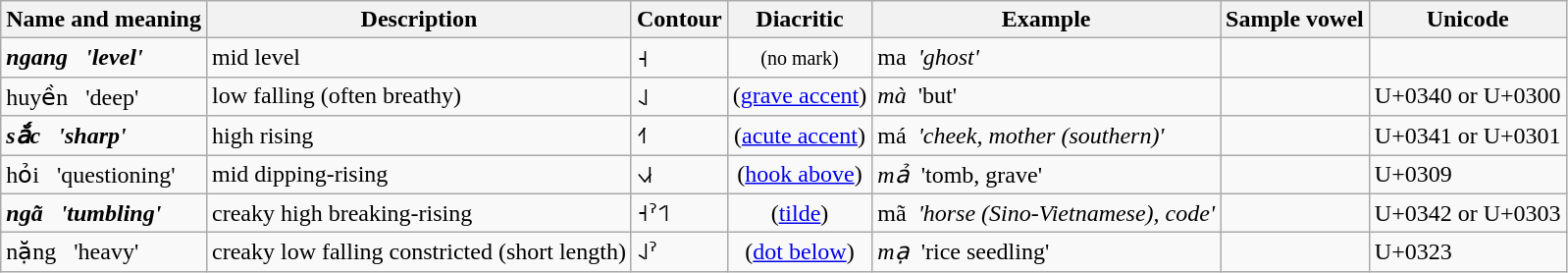<table class="wikitable">
<tr>
<th>Name and meaning</th>
<th>Description</th>
<th>Contour</th>
<th>Diacritic</th>
<th>Example</th>
<th>Sample vowel</th>
<th>Unicode</th>
</tr>
<tr>
<td><strong><em>ngang<strong>  <em> 'level'</td>
<td>mid level</td>
<td>˧</td>
<td align="center"><small>(no mark)</small></td>
<td></em>ma<em>  'ghost'</td>
<td align="center"></em><em></td>
<td></td>
</tr>
<tr>
<td></em></strong>huyền</strong>  </em> 'deep'</td>
<td>low falling (often breathy)</td>
<td>˨˩</td>
<td align="center"> (<a href='#'>grave accent</a>)</td>
<td><em>mà</em>  'but'</td>
<td align="center"><em></em></td>
<td>U+0340 or U+0300</td>
</tr>
<tr>
<td><strong><em>sắc<strong>  <em> 'sharp'</td>
<td>high rising</td>
<td>˧˥</td>
<td align="center"> (<a href='#'>acute accent</a>)</td>
<td></em>má<em>  'cheek, mother (southern)'</td>
<td align="center"></em><em></td>
<td>U+0341 or U+0301</td>
</tr>
<tr>
<td></em></strong>hỏi</strong>  </em> 'questioning'</td>
<td>mid dipping-rising</td>
<td>˧˩˧</td>
<td align="center"> (<a href='#'>hook above</a>)</td>
<td><em>mả</em>  'tomb, grave'</td>
<td align="center"><em></em></td>
<td>U+0309</td>
</tr>
<tr>
<td><strong><em>ngã<strong>  <em> 'tumbling'</td>
<td>creaky high breaking-rising</td>
<td>˧ˀ˦˥</td>
<td align="center"> (<a href='#'>tilde</a>)</td>
<td></em>mã<em>  'horse (Sino-Vietnamese), code'</td>
<td align="center"></em><em></td>
<td>U+0342 or U+0303</td>
</tr>
<tr>
<td></em></strong>nặng</strong>  </em> 'heavy'</td>
<td>creaky low falling constricted (short length)</td>
<td>˨˩ˀ</td>
<td align="center"> (<a href='#'>dot below</a>)</td>
<td><em>mạ</em>  'rice seedling'</td>
<td align="center"><em></em></td>
<td>U+0323</td>
</tr>
</table>
